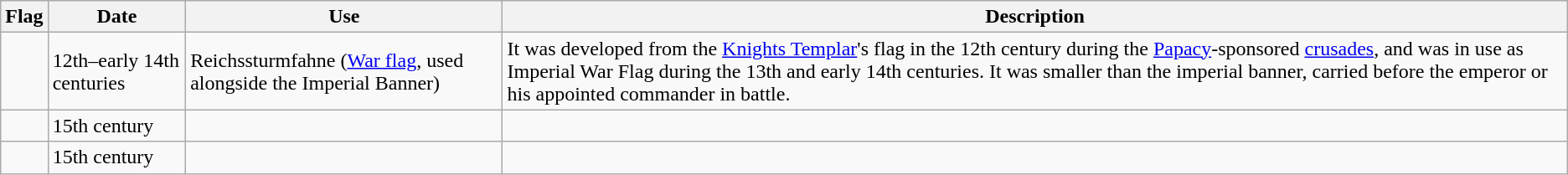<table class="wikitable">
<tr>
<th scope="col">Flag</th>
<th scope="col">Date</th>
<th scope="col">Use</th>
<th scope="col">Description</th>
</tr>
<tr>
<td></td>
<td>12th–early 14th centuries</td>
<td>Reichssturmfahne (<a href='#'>War flag</a>, used alongside the Imperial Banner)</td>
<td>It was developed from the <a href='#'>Knights Templar</a>'s flag in the 12th century during the <a href='#'>Papacy</a>-sponsored <a href='#'>crusades</a>, and was in use as Imperial War Flag during the 13th and early 14th centuries. It was smaller than the imperial banner, carried before the emperor or his appointed commander in battle.</td>
</tr>
<tr>
<td></td>
<td>15th century</td>
<td><em></em></td>
<td></td>
</tr>
<tr>
<td></td>
<td>15th century</td>
<td><em></em></td>
<td></td>
</tr>
</table>
